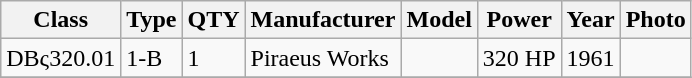<table class="wikitable">
<tr>
<th>Class</th>
<th>Type</th>
<th>QTY</th>
<th>Manufacturer</th>
<th>Model</th>
<th>Power</th>
<th>Year</th>
<th>Photo</th>
</tr>
<tr>
<td>DBς320.01</td>
<td>1-B</td>
<td>1</td>
<td>Piraeus Works</td>
<td></td>
<td>320 HP</td>
<td>1961</td>
<td></td>
</tr>
<tr>
</tr>
</table>
